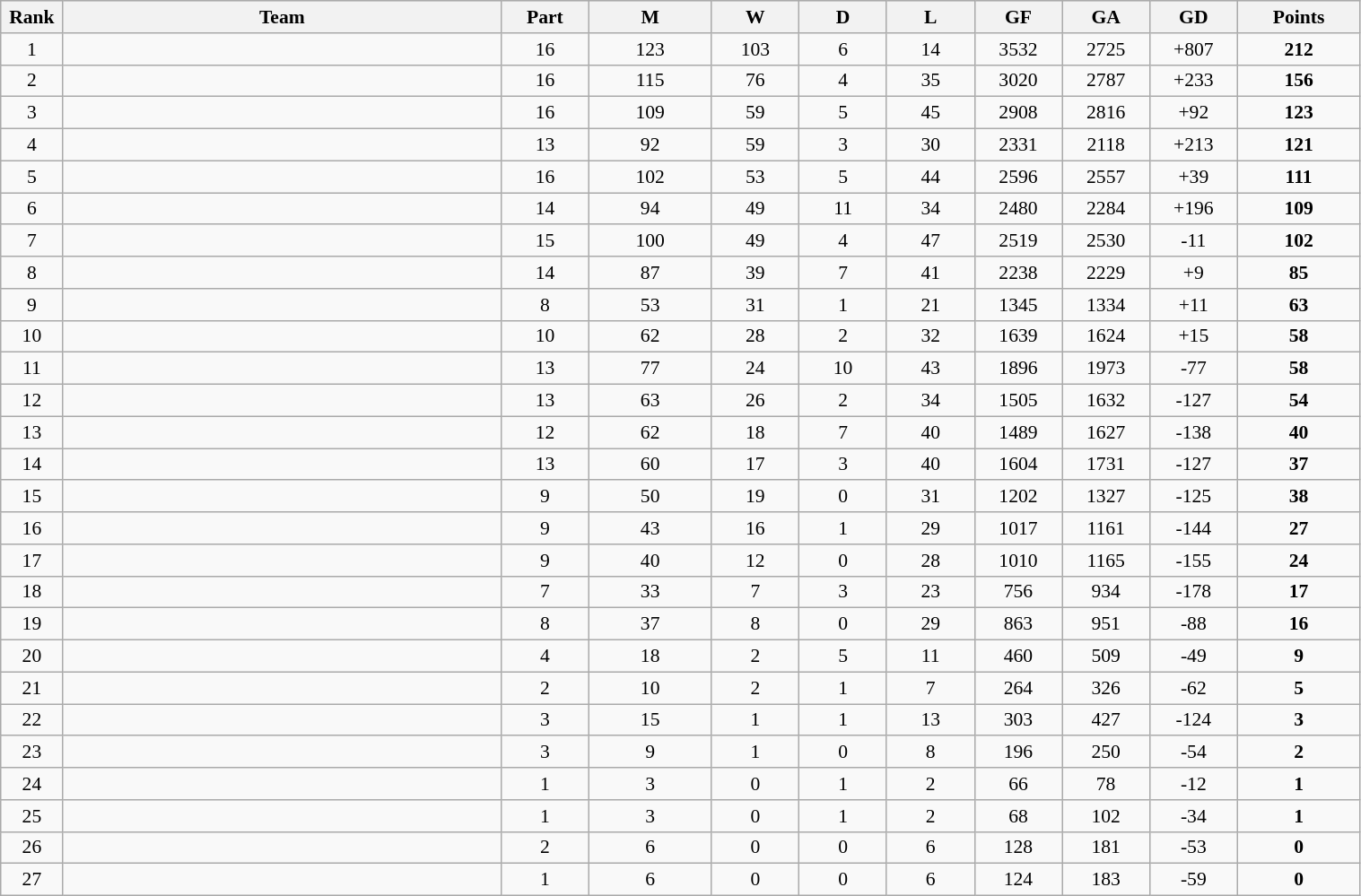<table class="wikitable sortable" border=1 width=80% cellpadding="2" cellspacing="0" style="background: #f9f9f9; border: 1px solid; border-collapse: collapse; font-size: 90%; text-align: left;" width=80%>
<tr align="center" style="background:#DCDCDC" "color:black;">
<th width=2%>Rank</th>
<th width=25%>Team</th>
<th width=5%>Part</th>
<th width=7%>M</th>
<th width=5%>W</th>
<th width=5%>D</th>
<th width=5%>L</th>
<th width=5%>GF</th>
<th width=5%>GA</th>
<th width=5%>GD</th>
<th width=7%>Points</th>
</tr>
<tr align=center>
<td>1</td>
<td align=left></td>
<td>16</td>
<td>123</td>
<td>103</td>
<td>6</td>
<td>14</td>
<td>3532</td>
<td>2725</td>
<td>+807</td>
<td><strong>212</strong></td>
</tr>
<tr align=center>
<td>2</td>
<td align=left></td>
<td>16</td>
<td>115</td>
<td>76</td>
<td>4</td>
<td>35</td>
<td>3020</td>
<td>2787</td>
<td>+233</td>
<td><strong>156</strong></td>
</tr>
<tr align=center>
<td>3</td>
<td align=left></td>
<td>16</td>
<td>109</td>
<td>59</td>
<td>5</td>
<td>45</td>
<td>2908</td>
<td>2816</td>
<td>+92</td>
<td><strong>123</strong></td>
</tr>
<tr align=center>
<td>4</td>
<td align=left></td>
<td>13</td>
<td>92</td>
<td>59</td>
<td>3</td>
<td>30</td>
<td>2331</td>
<td>2118</td>
<td>+213</td>
<td><strong>121</strong></td>
</tr>
<tr align=center>
<td>5</td>
<td align=left></td>
<td>16</td>
<td>102</td>
<td>53</td>
<td>5</td>
<td>44</td>
<td>2596</td>
<td>2557</td>
<td>+39</td>
<td><strong>111</strong></td>
</tr>
<tr align=center>
<td>6</td>
<td align=left></td>
<td>14</td>
<td>94</td>
<td>49</td>
<td>11</td>
<td>34</td>
<td>2480</td>
<td>2284</td>
<td>+196</td>
<td><strong>109</strong></td>
</tr>
<tr align=center>
<td>7</td>
<td align=left></td>
<td>15</td>
<td>100</td>
<td>49</td>
<td>4</td>
<td>47</td>
<td>2519</td>
<td>2530</td>
<td>-11</td>
<td><strong>102</strong></td>
</tr>
<tr align=center>
<td>8</td>
<td align=left></td>
<td>14</td>
<td>87</td>
<td>39</td>
<td>7</td>
<td>41</td>
<td>2238</td>
<td>2229</td>
<td>+9</td>
<td><strong>85</strong></td>
</tr>
<tr align=center>
<td>9</td>
<td align=left></td>
<td>8</td>
<td>53</td>
<td>31</td>
<td>1</td>
<td>21</td>
<td>1345</td>
<td>1334</td>
<td>+11</td>
<td><strong>63</strong></td>
</tr>
<tr align=center>
<td>10</td>
<td align=left></td>
<td>10</td>
<td>62</td>
<td>28</td>
<td>2</td>
<td>32</td>
<td>1639</td>
<td>1624</td>
<td>+15</td>
<td><strong>58</strong></td>
</tr>
<tr align=center>
<td>11</td>
<td align=left></td>
<td>13</td>
<td>77</td>
<td>24</td>
<td>10</td>
<td>43</td>
<td>1896</td>
<td>1973</td>
<td>-77</td>
<td><strong>58</strong></td>
</tr>
<tr align=center>
<td>12</td>
<td align=left></td>
<td>13</td>
<td>63</td>
<td>26</td>
<td>2</td>
<td>34</td>
<td>1505</td>
<td>1632</td>
<td>-127</td>
<td><strong>54</strong></td>
</tr>
<tr align=center>
<td>13</td>
<td align=left></td>
<td>12</td>
<td>62</td>
<td>18</td>
<td>7</td>
<td>40</td>
<td>1489</td>
<td>1627</td>
<td>-138</td>
<td><strong>40</strong></td>
</tr>
<tr align=center>
<td>14</td>
<td align=left></td>
<td>13</td>
<td>60</td>
<td>17</td>
<td>3</td>
<td>40</td>
<td>1604</td>
<td>1731</td>
<td>-127</td>
<td><strong>37</strong></td>
</tr>
<tr align=center>
<td>15</td>
<td align=left></td>
<td>9</td>
<td>50</td>
<td>19</td>
<td>0</td>
<td>31</td>
<td>1202</td>
<td>1327</td>
<td>-125</td>
<td><strong>38</strong></td>
</tr>
<tr align=center>
<td>16</td>
<td align=left></td>
<td>9</td>
<td>43</td>
<td>16</td>
<td>1</td>
<td>29</td>
<td>1017</td>
<td>1161</td>
<td>-144</td>
<td><strong>27</strong></td>
</tr>
<tr align=center>
<td>17</td>
<td align=left></td>
<td>9</td>
<td>40</td>
<td>12</td>
<td>0</td>
<td>28</td>
<td>1010</td>
<td>1165</td>
<td>-155</td>
<td><strong>24</strong></td>
</tr>
<tr align=center>
<td>18</td>
<td align=left></td>
<td>7</td>
<td>33</td>
<td>7</td>
<td>3</td>
<td>23</td>
<td>756</td>
<td>934</td>
<td>-178</td>
<td><strong>17</strong></td>
</tr>
<tr align=center>
<td>19</td>
<td align=left></td>
<td>8</td>
<td>37</td>
<td>8</td>
<td>0</td>
<td>29</td>
<td>863</td>
<td>951</td>
<td>-88</td>
<td><strong>16</strong></td>
</tr>
<tr align=center>
<td>20</td>
<td align=left></td>
<td>4</td>
<td>18</td>
<td>2</td>
<td>5</td>
<td>11</td>
<td>460</td>
<td>509</td>
<td>-49</td>
<td><strong>9</strong></td>
</tr>
<tr align=center>
<td>21</td>
<td align=left></td>
<td>2</td>
<td>10</td>
<td>2</td>
<td>1</td>
<td>7</td>
<td>264</td>
<td>326</td>
<td>-62</td>
<td><strong>5</strong></td>
</tr>
<tr align=center>
<td>22</td>
<td align=left></td>
<td>3</td>
<td>15</td>
<td>1</td>
<td>1</td>
<td>13</td>
<td>303</td>
<td>427</td>
<td>-124</td>
<td><strong>3</strong></td>
</tr>
<tr align=center>
<td>23</td>
<td align=left></td>
<td>3</td>
<td>9</td>
<td>1</td>
<td>0</td>
<td>8</td>
<td>196</td>
<td>250</td>
<td>-54</td>
<td><strong>2</strong></td>
</tr>
<tr align=center>
<td>24</td>
<td align=left></td>
<td>1</td>
<td>3</td>
<td>0</td>
<td>1</td>
<td>2</td>
<td>66</td>
<td>78</td>
<td>-12</td>
<td><strong>1</strong></td>
</tr>
<tr align=center>
<td>25</td>
<td align=left></td>
<td>1</td>
<td>3</td>
<td>0</td>
<td>1</td>
<td>2</td>
<td>68</td>
<td>102</td>
<td>-34</td>
<td><strong>1</strong></td>
</tr>
<tr align=center>
<td>26</td>
<td align=left></td>
<td>2</td>
<td>6</td>
<td>0</td>
<td>0</td>
<td>6</td>
<td>128</td>
<td>181</td>
<td>-53</td>
<td><strong>0</strong></td>
</tr>
<tr align=center>
<td>27</td>
<td align=left></td>
<td>1</td>
<td>6</td>
<td>0</td>
<td>0</td>
<td>6</td>
<td>124</td>
<td>183</td>
<td>-59</td>
<td><strong>0</strong></td>
</tr>
</table>
